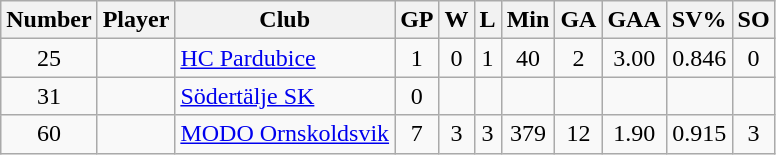<table class="wikitable sortable" style="text-align:center; padding:4px; border-spacing=0;">
<tr>
<th>Number</th>
<th>Player</th>
<th>Club</th>
<th>GP</th>
<th>W</th>
<th>L</th>
<th>Min</th>
<th>GA</th>
<th>GAA</th>
<th>SV%</th>
<th>SO</th>
</tr>
<tr>
<td>25</td>
<td align=left></td>
<td align=left><a href='#'>HC Pardubice</a></td>
<td>1</td>
<td>0</td>
<td>1</td>
<td>40</td>
<td>2</td>
<td>3.00</td>
<td>0.846</td>
<td>0</td>
</tr>
<tr>
<td>31</td>
<td align=left></td>
<td align=left><a href='#'>Södertälje SK</a></td>
<td>0</td>
<td></td>
<td></td>
<td></td>
<td></td>
<td></td>
<td></td>
<td></td>
</tr>
<tr>
<td>60</td>
<td align=left></td>
<td align=left><a href='#'>MODO Ornskoldsvik</a></td>
<td>7</td>
<td>3</td>
<td>3</td>
<td>379</td>
<td>12</td>
<td>1.90</td>
<td>0.915</td>
<td>3</td>
</tr>
</table>
